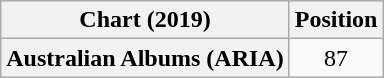<table class="wikitable plainrowheaders" style="text-align:center">
<tr>
<th scope="col">Chart (2019)</th>
<th scope="col">Position</th>
</tr>
<tr>
<th scope="row">Australian Albums (ARIA)</th>
<td>87</td>
</tr>
</table>
